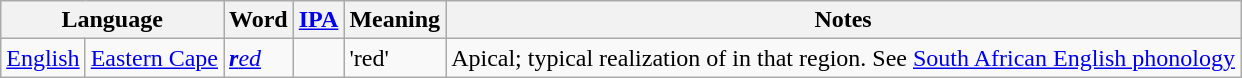<table class="wikitable">
<tr>
<th colspan="2">Language</th>
<th>Word</th>
<th><a href='#'>IPA</a></th>
<th>Meaning</th>
<th>Notes</th>
</tr>
<tr>
<td><a href='#'>English</a></td>
<td><a href='#'>Eastern Cape</a></td>
<td><em><a href='#'><strong>r</strong>ed</a></em></td>
<td></td>
<td>'red'</td>
<td>Apical; typical realization of  in that region. See <a href='#'>South African English phonology</a></td>
</tr>
</table>
